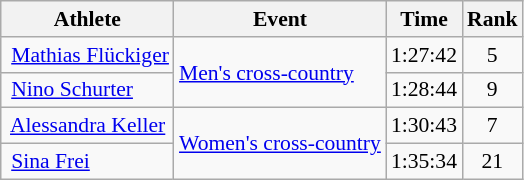<table class=wikitable style=font-size:90%;text-align:center>
<tr>
<th>Athlete</th>
<th>Event</th>
<th>Time</th>
<th>Rank</th>
</tr>
<tr align=center>
<td align=left> <a href='#'>Mathias Flückiger</a></td>
<td align=left rowspan=2><a href='#'>Men's cross-country</a></td>
<td>1:27:42</td>
<td>5</td>
</tr>
<tr align=center>
<td align=left> <a href='#'>Nino Schurter</a></td>
<td>1:28:44</td>
<td>9</td>
</tr>
<tr align=center>
<td align=left> <a href='#'>Alessandra Keller</a></td>
<td align=left rowspan=2><a href='#'>Women's cross-country</a></td>
<td>1:30:43</td>
<td>7</td>
</tr>
<tr align=center>
<td align=left> <a href='#'>Sina Frei</a></td>
<td>1:35:34</td>
<td>21</td>
</tr>
</table>
